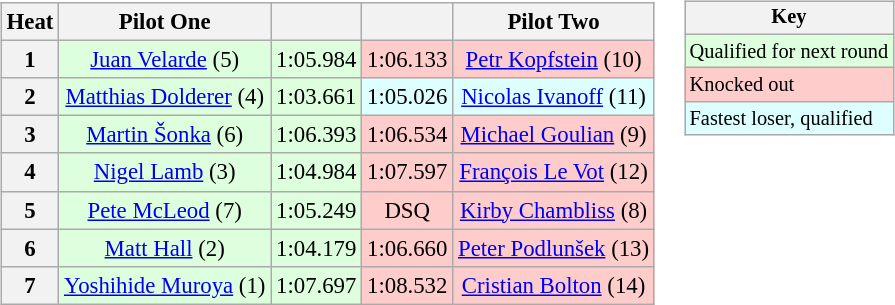<table>
<tr>
<td><br><table class="wikitable" style="font-size:95%; text-align:center">
<tr>
<th>Heat</th>
<th>Pilot One</th>
<th></th>
<th></th>
<th>Pilot Two</th>
</tr>
<tr>
<th>1</th>
<td style="background:#ddffdd;"> <a href='#'>Juan Velarde</a> (5)</td>
<td style="background:#ddffdd;">1:05.984</td>
<td style="background:#ffcccc;">1:06.133</td>
<td style="background:#ffcccc;"> <a href='#'>Petr Kopfstein</a> (10)</td>
</tr>
<tr>
<th>2</th>
<td style="background:#ddffdd;"> <a href='#'>Matthias Dolderer</a> (4)</td>
<td style="background:#ddffdd;">1:03.661</td>
<td style="background:#ddffff;">1:05.026</td>
<td style="background:#ddffff;"> <a href='#'>Nicolas Ivanoff</a> (11)</td>
</tr>
<tr>
<th>3</th>
<td style="background:#ddffdd;"> <a href='#'>Martin Šonka</a> (6)</td>
<td style="background:#ddffdd;">1:06.393</td>
<td style="background:#ffcccc;">1:06.534</td>
<td style="background:#ffcccc;"> <a href='#'>Michael Goulian</a> (9)</td>
</tr>
<tr>
<th>4</th>
<td style="background:#ddffdd;"> <a href='#'>Nigel Lamb</a> (3)</td>
<td style="background:#ddffdd;">1:04.984</td>
<td style="background:#ffcccc;">1:07.597</td>
<td style="background:#ffcccc;"> <a href='#'>François Le Vot</a> (12)</td>
</tr>
<tr>
<th>5</th>
<td style="background:#ddffdd;"> <a href='#'>Pete McLeod</a> (7)</td>
<td style="background:#ddffdd;">1:05.249</td>
<td style="background:#ffcccc;">DSQ</td>
<td style="background:#ffcccc;"> <a href='#'>Kirby Chambliss</a> (8)</td>
</tr>
<tr>
<th>6</th>
<td style="background:#ddffdd;"> <a href='#'>Matt Hall</a> (2)</td>
<td style="background:#ddffdd;">1:04.179</td>
<td style="background:#ffcccc;">1:06.660</td>
<td style="background:#ffcccc;"> <a href='#'>Peter Podlunšek</a> (13)</td>
</tr>
<tr>
<th>7</th>
<td style="background:#ddffdd;"> <a href='#'>Yoshihide Muroya</a> (1)</td>
<td style="background:#ddffdd;">1:07.697</td>
<td style="background:#ffcccc;">1:08.532</td>
<td style="background:#ffcccc;"> <a href='#'>Cristian Bolton</a> (14)</td>
</tr>
</table>
</td>
<td valign="top"><br><table class="wikitable" style="font-size: 85%;">
<tr>
<th colspan=2>Key</th>
</tr>
<tr style="background:#ddffdd;">
<td>Qualified for next round</td>
</tr>
<tr style="background:#ffcccc;">
<td>Knocked out</td>
</tr>
<tr style="background:#ddffff;">
<td>Fastest loser, qualified</td>
</tr>
</table>
</td>
</tr>
</table>
